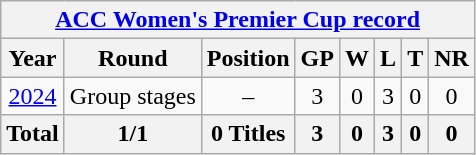<table class="wikitable" style="text-align: center; width=900px;">
<tr>
<th colspan="8"><a href='#'>ACC Women's Premier Cup record</a></th>
</tr>
<tr>
<th>Year</th>
<th>Round</th>
<th>Position</th>
<th>GP</th>
<th>W</th>
<th>L</th>
<th>T</th>
<th>NR</th>
</tr>
<tr>
<td><a href='#'>2024</a> </td>
<td>Group stages</td>
<td>–</td>
<td>3</td>
<td>0</td>
<td>3</td>
<td>0</td>
<td>0</td>
</tr>
<tr>
<th>Total</th>
<th>1/1</th>
<th>0 Titles</th>
<th>3</th>
<th>0</th>
<th>3</th>
<th>0</th>
<th>0</th>
</tr>
</table>
